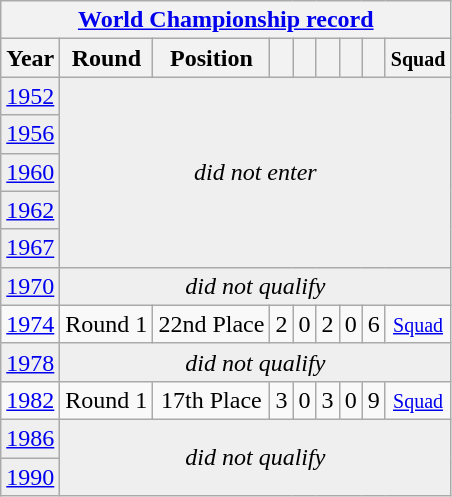<table class="wikitable" style="text-align: center;">
<tr>
<th colspan=9><a href='#'>World Championship record</a></th>
</tr>
<tr>
<th>Year</th>
<th>Round</th>
<th>Position</th>
<th></th>
<th></th>
<th></th>
<th></th>
<th></th>
<th><small>Squad</small></th>
</tr>
<tr bgcolor="efefef">
<td> <a href='#'>1952</a></td>
<td colspan=8 rowspan=5 align=center><em>did not enter</em></td>
</tr>
<tr bgcolor="efefef">
<td> <a href='#'>1956</a></td>
</tr>
<tr bgcolor="efefef">
<td> <a href='#'>1960</a></td>
</tr>
<tr bgcolor="efefef">
<td> <a href='#'>1962</a></td>
</tr>
<tr bgcolor="efefef">
<td> <a href='#'>1967</a></td>
</tr>
<tr bgcolor="efefef">
<td> <a href='#'>1970</a></td>
<td colspan=8 rowspan=1 align=center><em>did not qualify</em></td>
</tr>
<tr>
<td> <a href='#'>1974</a></td>
<td>Round 1</td>
<td>22nd Place</td>
<td>2</td>
<td>0</td>
<td>2</td>
<td>0</td>
<td>6</td>
<td><small><a href='#'>Squad</a></small></td>
</tr>
<tr bgcolor="efefef">
<td> <a href='#'>1978</a></td>
<td colspan=8 rowspan=1 align=center><em>did not qualify</em></td>
</tr>
<tr>
<td> <a href='#'>1982</a></td>
<td>Round 1</td>
<td>17th Place</td>
<td>3</td>
<td>0</td>
<td>3</td>
<td>0</td>
<td>9</td>
<td><small><a href='#'>Squad</a></small></td>
</tr>
<tr bgcolor="efefef">
<td> <a href='#'>1986</a></td>
<td colspan=8 rowspan=2 align=center><em>did not qualify</em></td>
</tr>
<tr bgcolor="efefef">
<td> <a href='#'>1990</a></td>
</tr>
</table>
